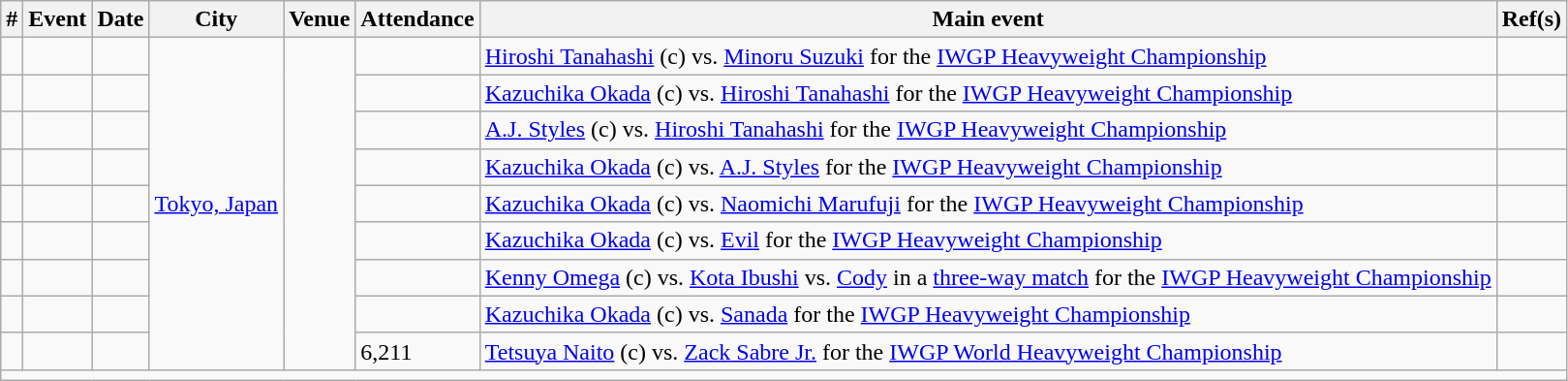<table class="wikitable sortable" align="center">
<tr>
<th>#</th>
<th>Event</th>
<th>Date</th>
<th>City</th>
<th>Venue</th>
<th>Attendance</th>
<th>Main event</th>
<th>Ref(s)</th>
</tr>
<tr>
<td></td>
<td></td>
<td></td>
<td rowspan="9"><a href='#'>Tokyo, Japan</a></td>
<td rowspan="9"></td>
<td></td>
<td align="left"><a href='#'>Hiroshi Tanahashi</a> (c) vs. <a href='#'>Minoru Suzuki</a> for the <a href='#'>IWGP Heavyweight Championship</a></td>
<td></td>
</tr>
<tr>
<td></td>
<td></td>
<td></td>
<td></td>
<td align="left"><a href='#'>Kazuchika Okada</a> (c) vs. <a href='#'>Hiroshi Tanahashi</a> for the <a href='#'>IWGP Heavyweight Championship</a></td>
<td></td>
</tr>
<tr>
<td></td>
<td></td>
<td></td>
<td></td>
<td align="left"><a href='#'>A.J. Styles</a> (c) vs. <a href='#'>Hiroshi Tanahashi</a> for the <a href='#'>IWGP Heavyweight Championship</a></td>
<td></td>
</tr>
<tr>
<td></td>
<td></td>
<td></td>
<td></td>
<td align="left"><a href='#'>Kazuchika Okada</a> (c) vs. <a href='#'>A.J. Styles</a> for the <a href='#'>IWGP Heavyweight Championship</a></td>
<td></td>
</tr>
<tr>
<td></td>
<td></td>
<td></td>
<td></td>
<td align="left"><a href='#'>Kazuchika Okada</a> (c) vs. <a href='#'>Naomichi Marufuji</a> for the <a href='#'>IWGP Heavyweight Championship</a></td>
<td></td>
</tr>
<tr>
<td></td>
<td></td>
<td></td>
<td></td>
<td align="left"><a href='#'>Kazuchika Okada</a> (c) vs. <a href='#'>Evil</a> for the <a href='#'>IWGP Heavyweight Championship</a></td>
<td></td>
</tr>
<tr>
<td></td>
<td></td>
<td></td>
<td></td>
<td align="left"><a href='#'>Kenny Omega</a> (c) vs. <a href='#'>Kota Ibushi</a> vs. <a href='#'>Cody</a> in a <a href='#'>three-way match</a> for the <a href='#'>IWGP Heavyweight Championship</a></td>
<td></td>
</tr>
<tr>
<td></td>
<td></td>
<td></td>
<td></td>
<td><a href='#'>Kazuchika Okada</a> (c) vs. <a href='#'>Sanada</a> for the <a href='#'>IWGP Heavyweight Championship</a></td>
<td></td>
</tr>
<tr>
<td></td>
<td></td>
<td></td>
<td>6,211</td>
<td><a href='#'>Tetsuya Naito</a> (c) vs. <a href='#'>Zack Sabre Jr.</a> for the <a href='#'>IWGP World Heavyweight Championship</a></td>
<td></td>
</tr>
<tr>
<td colspan="8"></td>
</tr>
</table>
